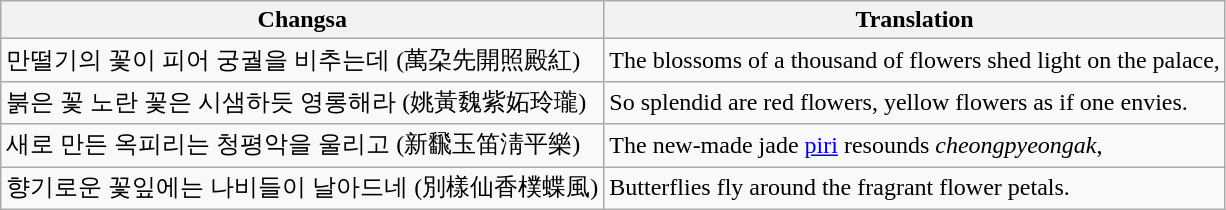<table class="wikitable" border="1">
<tr>
<th>Changsa</th>
<th>Translation</th>
</tr>
<tr>
<td>만떨기의 꽃이 피어 궁궐을 비추는데 (萬朶先開照殿紅)</td>
<td>The blossoms of a thousand of flowers shed light on the palace,</td>
</tr>
<tr>
<td>붉은 꽃 노란 꽃은 시샘하듯 영롱해라 (姚黃魏紫妬玲瓏)</td>
<td>So splendid are red flowers, yellow flowers as if one envies.</td>
</tr>
<tr>
<td>새로 만든 옥피리는 청평악을 울리고 (新飜玉笛淸平樂)</td>
<td>The new-made jade <a href='#'>piri</a> resounds <em>cheongpyeongak</em>, </td>
</tr>
<tr>
<td>향기로운 꽃잎에는 나비들이 날아드네 (別樣仙香樸蝶風)</td>
<td>Butterflies fly around the fragrant flower petals.</td>
</tr>
</table>
